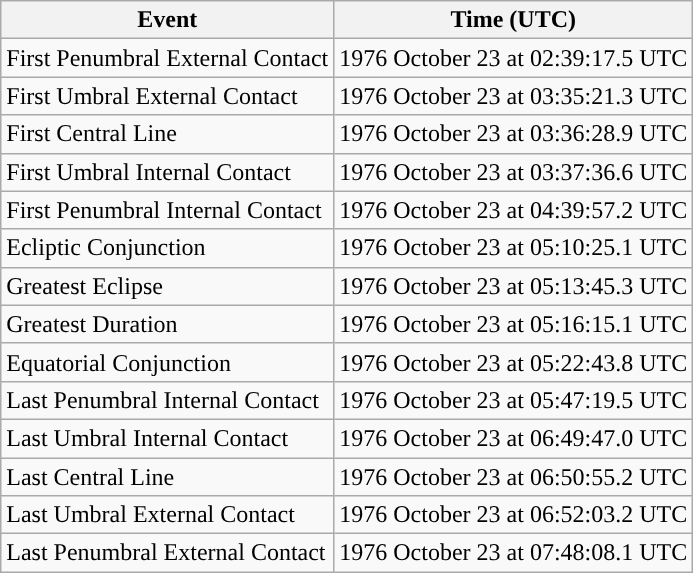<table class="wikitable">
<tr>
<th>Event</th>
<th>Time (UTC)</th>
</tr>
<tr>
<td>First Penumbral External Contact</td>
<td>1976 October 23 at 02:39:17.5 UTC</td>
</tr>
<tr>
<td>First Umbral External Contact</td>
<td>1976 October 23 at 03:35:21.3 UTC</td>
</tr>
<tr>
<td>First Central Line</td>
<td>1976 October 23 at 03:36:28.9 UTC</td>
</tr>
<tr>
<td>First Umbral Internal Contact</td>
<td>1976 October 23 at 03:37:36.6 UTC</td>
</tr>
<tr>
<td>First Penumbral Internal Contact</td>
<td>1976 October 23 at 04:39:57.2 UTC</td>
</tr>
<tr>
<td>Ecliptic Conjunction</td>
<td>1976 October 23 at 05:10:25.1 UTC</td>
</tr>
<tr>
<td>Greatest Eclipse</td>
<td>1976 October 23 at 05:13:45.3 UTC</td>
</tr>
<tr>
<td>Greatest Duration</td>
<td>1976 October 23 at 05:16:15.1 UTC</td>
</tr>
<tr>
<td>Equatorial Conjunction</td>
<td>1976 October 23 at 05:22:43.8 UTC</td>
</tr>
<tr>
<td>Last Penumbral Internal Contact</td>
<td>1976 October 23 at 05:47:19.5 UTC</td>
</tr>
<tr>
<td>Last Umbral Internal Contact</td>
<td>1976 October 23 at 06:49:47.0 UTC</td>
</tr>
<tr>
<td>Last Central Line</td>
<td>1976 October 23 at 06:50:55.2 UTC</td>
</tr>
<tr>
<td>Last Umbral External Contact</td>
<td>1976 October 23 at 06:52:03.2 UTC</td>
</tr>
<tr>
<td>Last Penumbral External Contact</td>
<td>1976 October 23 at 07:48:08.1 UTC</td>
</tr>
</table>
